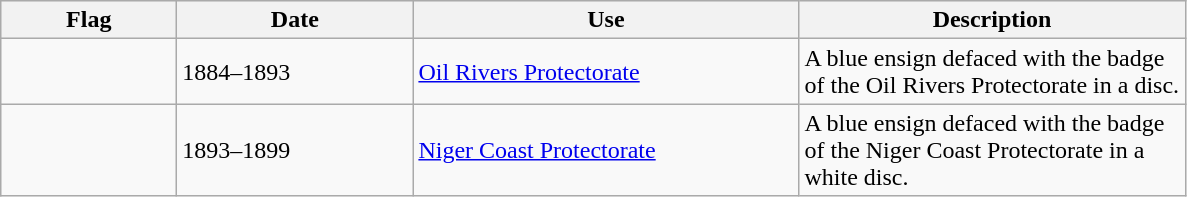<table class="wikitable">
<tr style="background:#efefef;">
<th style="width:110px;">Flag</th>
<th style="width:150px;">Date</th>
<th style="width:250px;">Use</th>
<th style="width:250px;">Description</th>
</tr>
<tr>
<td></td>
<td>1884–1893</td>
<td><a href='#'>Oil Rivers Protectorate</a></td>
<td>A blue ensign defaced with the badge of the Oil Rivers Protectorate in a disc.</td>
</tr>
<tr>
<td></td>
<td>1893–1899</td>
<td><a href='#'>Niger Coast Protectorate</a></td>
<td>A blue ensign defaced with the badge of the Niger Coast Protectorate in a white disc.</td>
</tr>
</table>
